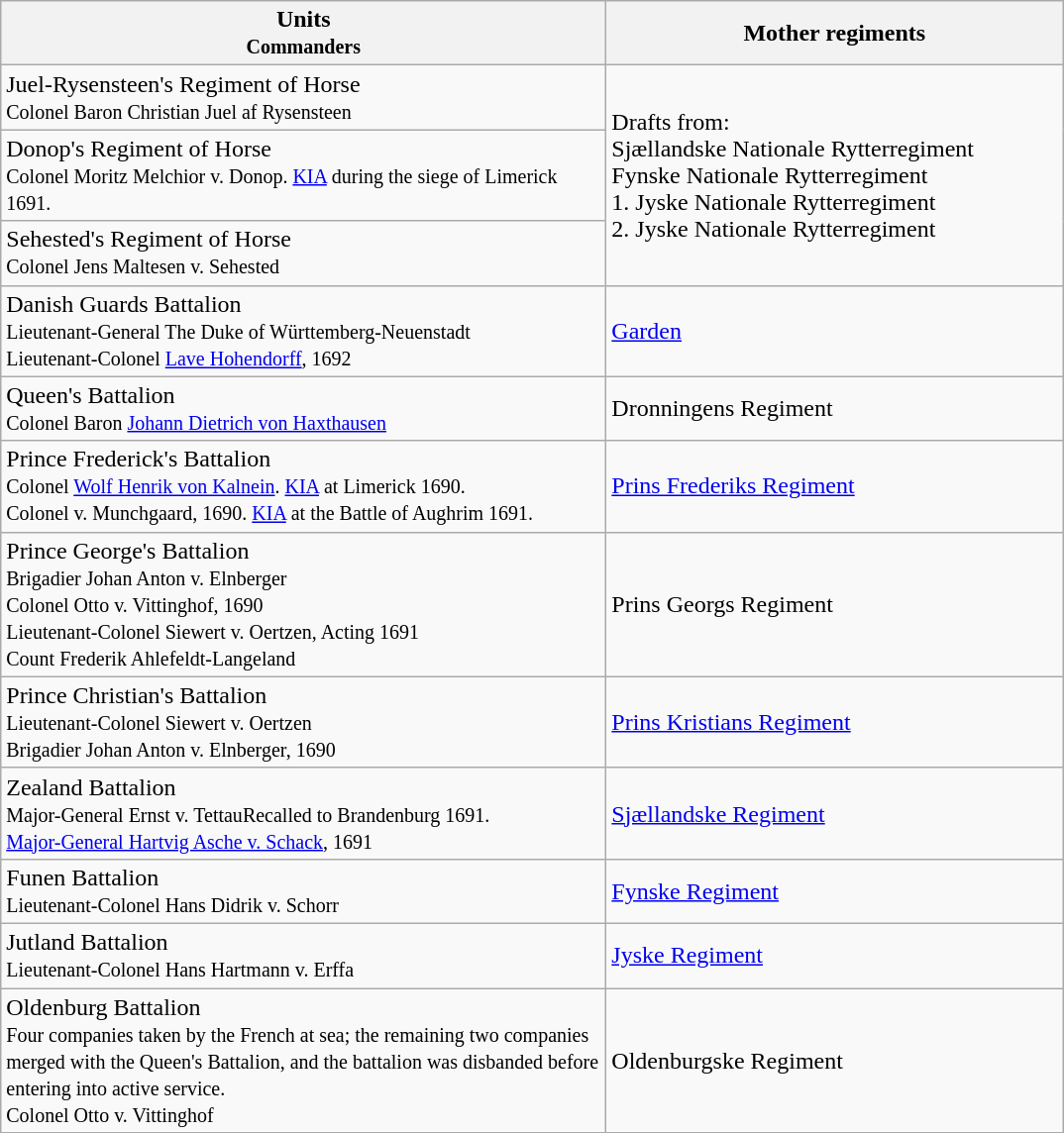<table class="wikitable">
<tr>
<th align="left" width="400">Units<br><small>Commanders</small><br> </th>
<th align="left" width="300">Mother regiments<br> </th>
</tr>
<tr>
<td>Juel-Rysensteen's Regiment of Horse<br><small>Colonel Baron Christian Juel af Rysensteen</small></td>
<td rowspan=3>Drafts from:<br> Sjællandske Nationale Rytterregiment<br>Fynske Nationale Rytterregiment<br>1. Jyske Nationale Rytterregiment<br>2. Jyske Nationale Rytterregiment</td>
</tr>
<tr>
<td>Donop's Regiment of Horse<br><small>Colonel Moritz Melchior v. Donop. <a href='#'>KIA</a> during the siege of Limerick 1691.</small></td>
</tr>
<tr>
<td>Sehested's Regiment of Horse <br><small>Colonel Jens Maltesen v. Sehested</small></td>
</tr>
<tr>
<td>Danish Guards Battalion<br><small>Lieutenant-General The Duke of Württemberg-Neuenstadt<br>Lieutenant-Colonel <a href='#'>Lave Hohendorff</a>, 1692</small></td>
<td><a href='#'>Garden</a></td>
</tr>
<tr>
<td>Queen's Battalion<br><small>Colonel Baron <a href='#'>Johann Dietrich von Haxthausen</a></small></td>
<td>Dronningens Regiment</td>
</tr>
<tr>
<td>Prince Frederick's Battalion<br><small>Colonel <a href='#'>Wolf Henrik von Kalnein</a>. <a href='#'>KIA</a> at Limerick 1690.</small><br><small>Colonel v. Munchgaard, 1690. <a href='#'>KIA</a> at the Battle of Aughrim 1691.</small></td>
<td><a href='#'>Prins Frederiks Regiment</a></td>
</tr>
<tr>
<td>Prince George's Battalion<small><br>Brigadier Johan Anton v. Elnberger</small><br><small>Colonel Otto v. Vittinghof, 1690<br>Lieutenant-Colonel Siewert v. Oertzen, Acting 1691<br>Count Frederik Ahlefeldt-Langeland</small></td>
<td>Prins Georgs Regiment</td>
</tr>
<tr>
<td>Prince Christian's Battalion<br><small>Lieutenant-Colonel Siewert v. Oertzen<br>Brigadier Johan Anton v. Elnberger, 1690</small></td>
<td><a href='#'>Prins Kristians Regiment</a></td>
</tr>
<tr>
<td>Zealand Battalion<br><small>Major-General Ernst v. Tettau</small><small>Recalled to Brandenburg 1691.<br><a href='#'>Major-General Hartvig Asche v. Schack</a>, 1691</small></td>
<td><a href='#'>Sjællandske Regiment</a></td>
</tr>
<tr>
<td>Funen Battalion<br><small>Lieutenant-Colonel Hans Didrik v. Schorr</small></td>
<td><a href='#'>Fynske Regiment</a></td>
</tr>
<tr>
<td>Jutland Battalion<br><small>Lieutenant-Colonel Hans Hartmann v. Erffa</small></td>
<td><a href='#'>Jyske Regiment</a></td>
</tr>
<tr>
<td>Oldenburg Battalion<small><br>Four companies taken by the French at sea; the remaining two companies merged with the Queen's Battalion, and the battalion was disbanded before entering into active service.</small> <br><small>Colonel Otto v. Vittinghof</small></td>
<td>Oldenburgske Regiment</td>
</tr>
</table>
